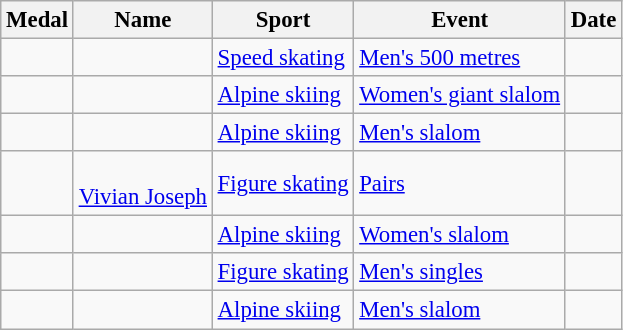<table class="wikitable sortable" style=font-size:95%>
<tr>
<th>Medal</th>
<th>Name</th>
<th>Sport</th>
<th>Event</th>
<th>Date</th>
</tr>
<tr>
<td></td>
<td></td>
<td><a href='#'>Speed skating</a></td>
<td><a href='#'>Men's 500 metres</a></td>
<td></td>
</tr>
<tr>
<td></td>
<td></td>
<td><a href='#'>Alpine skiing</a></td>
<td><a href='#'>Women's giant slalom</a></td>
<td></td>
</tr>
<tr>
<td></td>
<td></td>
<td><a href='#'>Alpine skiing</a></td>
<td><a href='#'>Men's slalom</a></td>
<td></td>
</tr>
<tr>
<td></td>
<td><br><a href='#'>Vivian Joseph</a></td>
<td><a href='#'>Figure skating</a></td>
<td><a href='#'>Pairs</a></td>
<td></td>
</tr>
<tr>
<td></td>
<td></td>
<td><a href='#'>Alpine skiing</a></td>
<td><a href='#'>Women's slalom</a></td>
<td></td>
</tr>
<tr>
<td></td>
<td></td>
<td><a href='#'>Figure skating</a></td>
<td><a href='#'>Men's singles</a></td>
<td></td>
</tr>
<tr>
<td></td>
<td></td>
<td><a href='#'>Alpine skiing</a></td>
<td><a href='#'>Men's slalom</a></td>
<td></td>
</tr>
</table>
